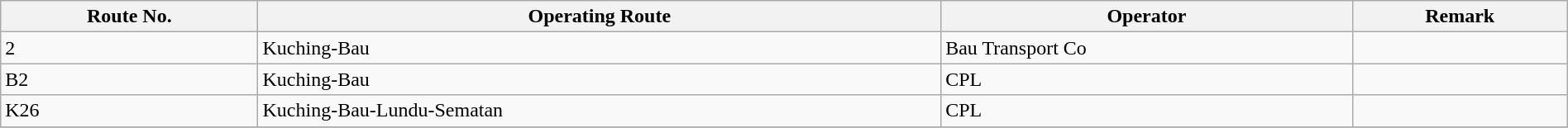<table class="wikitable"  style="width:100%; margin:auto;">
<tr>
<th>Route No.</th>
<th>Operating Route</th>
<th>Operator</th>
<th>Remark</th>
</tr>
<tr>
<td>2</td>
<td>Kuching-Bau</td>
<td>Bau Transport Co</td>
<td></td>
</tr>
<tr>
<td>B2</td>
<td>Kuching-Bau</td>
<td>CPL</td>
<td></td>
</tr>
<tr>
<td>K26</td>
<td>Kuching-Bau-Lundu-Sematan</td>
<td>CPL</td>
<td></td>
</tr>
<tr>
</tr>
</table>
